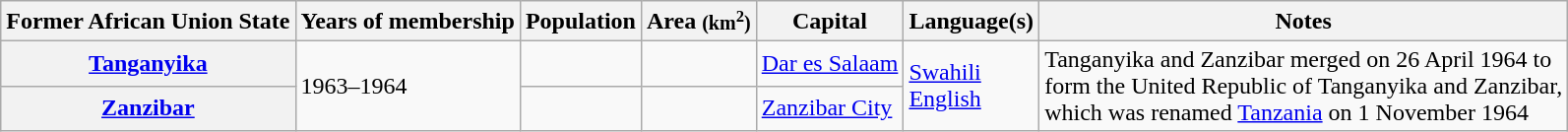<table class="wikitable sortable plainrowheaders" style="white-space:nowrap">
<tr>
<th scope="col">Former African Union State</th>
<th scope="col">Years of membership</th>
<th scope="col">Population</th>
<th scope="col">Area <small>(km<sup>2</sup>)</small></th>
<th scope="col">Capital</th>
<th scope="col">Language(s)</th>
<th scope="col" class="unsortable">Notes</th>
</tr>
<tr>
<th scope="row"><a href='#'>Tanganyika</a></th>
<td rowspan="2">1963–1964</td>
<td style="text-align:right"></td>
<td style="text-align:right"></td>
<td><a href='#'>Dar es Salaam</a></td>
<td rowspan="2"><a href='#'>Swahili</a><br><a href='#'>English</a></td>
<td rowspan="2">Tanganyika and Zanzibar merged on 26 April 1964 to<br>form the United Republic of Tanganyika and Zanzibar,<br> which was renamed <a href='#'>Tanzania</a> on 1 November 1964</td>
</tr>
<tr>
<th scope="row"><a href='#'>Zanzibar</a></th>
<td style="text-align:right"></td>
<td style="text-align:right"></td>
<td><a href='#'>Zanzibar City</a></td>
</tr>
</table>
